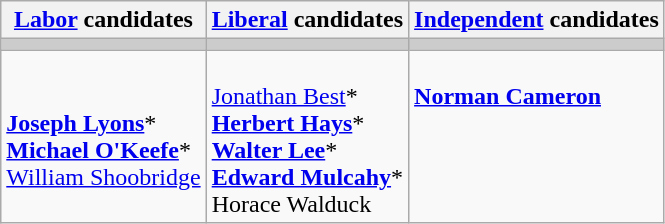<table class="wikitable">
<tr>
<th><a href='#'>Labor</a> candidates</th>
<th><a href='#'>Liberal</a> candidates</th>
<th><a href='#'>Independent</a> candidates</th>
</tr>
<tr bgcolor="#cccccc">
<td></td>
<td></td>
<td></td>
</tr>
<tr>
<td><br><strong><a href='#'>Joseph Lyons</a></strong>*<br>
<strong><a href='#'>Michael O'Keefe</a></strong>*<br>
<a href='#'>William Shoobridge</a></td>
<td><br><a href='#'>Jonathan Best</a>*<br>
<strong><a href='#'>Herbert Hays</a></strong>*<br>
<strong><a href='#'>Walter Lee</a></strong>*<br>
<strong><a href='#'>Edward Mulcahy</a></strong>*<br>
Horace Walduck</td>
<td valign=top><br><strong><a href='#'>Norman Cameron</a></strong></td>
</tr>
</table>
